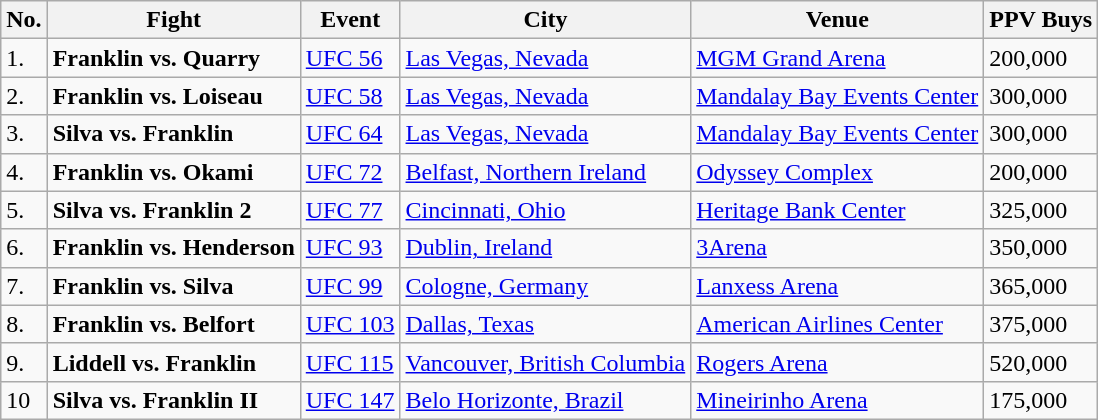<table class="wikitable">
<tr>
<th>No.</th>
<th>Fight</th>
<th>Event</th>
<th>City</th>
<th>Venue</th>
<th>PPV Buys</th>
</tr>
<tr>
<td>1.</td>
<td><strong>Franklin vs. Quarry</strong></td>
<td><a href='#'>UFC 56</a></td>
<td><a href='#'>Las Vegas, Nevada</a></td>
<td><a href='#'>MGM Grand Arena</a></td>
<td>200,000</td>
</tr>
<tr>
<td>2.</td>
<td><strong>Franklin vs. Loiseau</strong></td>
<td><a href='#'>UFC 58</a></td>
<td><a href='#'>Las Vegas, Nevada</a></td>
<td><a href='#'>Mandalay Bay Events Center</a></td>
<td>300,000</td>
</tr>
<tr>
<td>3.</td>
<td><strong>Silva vs. Franklin</strong></td>
<td><a href='#'>UFC 64</a></td>
<td><a href='#'>Las Vegas, Nevada</a></td>
<td><a href='#'>Mandalay Bay Events Center</a></td>
<td>300,000</td>
</tr>
<tr>
<td>4.</td>
<td><strong>Franklin vs. Okami</strong></td>
<td><a href='#'>UFC 72</a></td>
<td><a href='#'>Belfast, Northern Ireland</a></td>
<td><a href='#'>Odyssey Complex</a></td>
<td>200,000</td>
</tr>
<tr>
<td>5.</td>
<td><strong>Silva vs. Franklin 2</strong></td>
<td><a href='#'>UFC 77</a></td>
<td><a href='#'>Cincinnati, Ohio</a></td>
<td><a href='#'>Heritage Bank Center</a></td>
<td>325,000</td>
</tr>
<tr>
<td>6.</td>
<td><strong>Franklin vs. Henderson</strong></td>
<td><a href='#'>UFC 93</a></td>
<td><a href='#'>Dublin, Ireland</a></td>
<td><a href='#'>3Arena</a></td>
<td>350,000</td>
</tr>
<tr>
<td>7.</td>
<td><strong>Franklin vs. Silva</strong></td>
<td><a href='#'>UFC 99</a></td>
<td><a href='#'>Cologne, Germany</a></td>
<td><a href='#'>Lanxess Arena</a></td>
<td>365,000</td>
</tr>
<tr>
<td>8.</td>
<td><strong>Franklin vs. Belfort</strong></td>
<td><a href='#'>UFC 103</a></td>
<td><a href='#'>Dallas, Texas</a></td>
<td><a href='#'>American Airlines Center</a></td>
<td>375,000</td>
</tr>
<tr>
<td>9.</td>
<td><strong>Liddell vs. Franklin</strong></td>
<td><a href='#'>UFC 115</a></td>
<td><a href='#'>Vancouver, British Columbia</a></td>
<td><a href='#'>Rogers Arena</a></td>
<td>520,000</td>
</tr>
<tr>
<td>10</td>
<td><strong>Silva vs. Franklin II</strong></td>
<td><a href='#'>UFC 147</a></td>
<td><a href='#'>Belo Horizonte, Brazil</a></td>
<td><a href='#'>Mineirinho Arena</a></td>
<td>175,000</td>
</tr>
</table>
